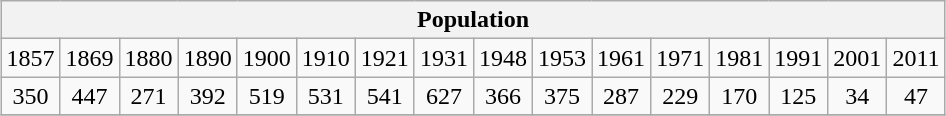<table class="wikitable" style="margin: 0.5em auto; text-align: center;">
<tr>
<th colspan="16">Population</th>
</tr>
<tr>
<td>1857</td>
<td>1869</td>
<td>1880</td>
<td>1890</td>
<td>1900</td>
<td>1910</td>
<td>1921</td>
<td>1931</td>
<td>1948</td>
<td>1953</td>
<td>1961</td>
<td>1971</td>
<td>1981</td>
<td>1991</td>
<td>2001</td>
<td>2011</td>
</tr>
<tr>
<td>350</td>
<td>447</td>
<td>271</td>
<td>392</td>
<td>519</td>
<td>531</td>
<td>541</td>
<td>627</td>
<td>366</td>
<td>375</td>
<td>287</td>
<td>229</td>
<td>170</td>
<td>125</td>
<td>34</td>
<td>47</td>
</tr>
<tr>
</tr>
</table>
